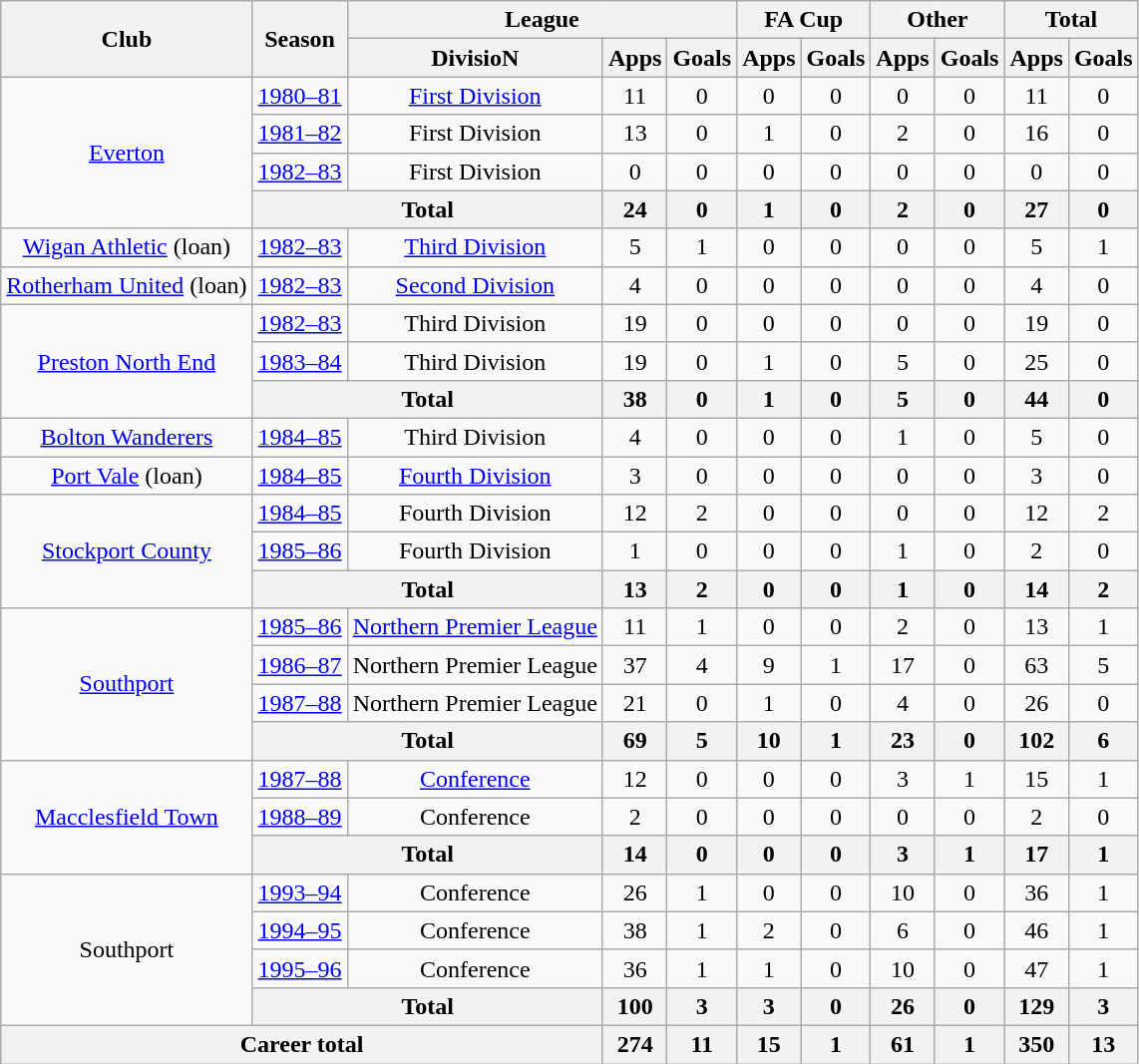<table class="wikitable" style="text-align:center">
<tr>
<th rowspan="2">Club</th>
<th rowspan="2">Season</th>
<th colspan="3">League</th>
<th colspan="2">FA Cup</th>
<th colspan="2">Other</th>
<th colspan="2">Total</th>
</tr>
<tr>
<th>DivisioN</th>
<th>Apps</th>
<th>Goals</th>
<th>Apps</th>
<th>Goals</th>
<th>Apps</th>
<th>Goals</th>
<th>Apps</th>
<th>Goals</th>
</tr>
<tr>
<td rowspan="4"><a href='#'>Everton</a></td>
<td><a href='#'>1980–81</a></td>
<td><a href='#'>First Division</a></td>
<td>11</td>
<td>0</td>
<td>0</td>
<td>0</td>
<td>0</td>
<td>0</td>
<td>11</td>
<td>0</td>
</tr>
<tr>
<td><a href='#'>1981–82</a></td>
<td>First Division</td>
<td>13</td>
<td>0</td>
<td>1</td>
<td>0</td>
<td>2</td>
<td>0</td>
<td>16</td>
<td>0</td>
</tr>
<tr>
<td><a href='#'>1982–83</a></td>
<td>First Division</td>
<td>0</td>
<td>0</td>
<td>0</td>
<td>0</td>
<td>0</td>
<td>0</td>
<td>0</td>
<td>0</td>
</tr>
<tr>
<th colspan="2">Total</th>
<th>24</th>
<th>0</th>
<th>1</th>
<th>0</th>
<th>2</th>
<th>0</th>
<th>27</th>
<th>0</th>
</tr>
<tr>
<td><a href='#'>Wigan Athletic</a> (loan)</td>
<td><a href='#'>1982–83</a></td>
<td><a href='#'>Third Division</a></td>
<td>5</td>
<td>1</td>
<td>0</td>
<td>0</td>
<td>0</td>
<td>0</td>
<td>5</td>
<td>1</td>
</tr>
<tr>
<td><a href='#'>Rotherham United</a> (loan)</td>
<td><a href='#'>1982–83</a></td>
<td><a href='#'>Second Division</a></td>
<td>4</td>
<td>0</td>
<td>0</td>
<td>0</td>
<td>0</td>
<td>0</td>
<td>4</td>
<td>0</td>
</tr>
<tr>
<td rowspan="3"><a href='#'>Preston North End</a></td>
<td><a href='#'>1982–83</a></td>
<td>Third Division</td>
<td>19</td>
<td>0</td>
<td>0</td>
<td>0</td>
<td>0</td>
<td>0</td>
<td>19</td>
<td>0</td>
</tr>
<tr>
<td><a href='#'>1983–84</a></td>
<td>Third Division</td>
<td>19</td>
<td>0</td>
<td>1</td>
<td>0</td>
<td>5</td>
<td>0</td>
<td>25</td>
<td>0</td>
</tr>
<tr>
<th colspan="2">Total</th>
<th>38</th>
<th>0</th>
<th>1</th>
<th>0</th>
<th>5</th>
<th>0</th>
<th>44</th>
<th>0</th>
</tr>
<tr>
<td><a href='#'>Bolton Wanderers</a></td>
<td><a href='#'>1984–85</a></td>
<td>Third Division</td>
<td>4</td>
<td>0</td>
<td>0</td>
<td>0</td>
<td>1</td>
<td>0</td>
<td>5</td>
<td>0</td>
</tr>
<tr>
<td><a href='#'>Port Vale</a> (loan)</td>
<td><a href='#'>1984–85</a></td>
<td><a href='#'>Fourth Division</a></td>
<td>3</td>
<td>0</td>
<td>0</td>
<td>0</td>
<td>0</td>
<td>0</td>
<td>3</td>
<td>0</td>
</tr>
<tr>
<td rowspan="3"><a href='#'>Stockport County</a></td>
<td><a href='#'>1984–85</a></td>
<td>Fourth Division</td>
<td>12</td>
<td>2</td>
<td>0</td>
<td>0</td>
<td>0</td>
<td>0</td>
<td>12</td>
<td>2</td>
</tr>
<tr>
<td><a href='#'>1985–86</a></td>
<td>Fourth Division</td>
<td>1</td>
<td>0</td>
<td>0</td>
<td>0</td>
<td>1</td>
<td>0</td>
<td>2</td>
<td>0</td>
</tr>
<tr>
<th colspan="2">Total</th>
<th>13</th>
<th>2</th>
<th>0</th>
<th>0</th>
<th>1</th>
<th>0</th>
<th>14</th>
<th>2</th>
</tr>
<tr>
<td rowspan="4"><a href='#'>Southport</a></td>
<td><a href='#'>1985–86</a></td>
<td><a href='#'>Northern Premier League</a></td>
<td>11</td>
<td>1</td>
<td>0</td>
<td>0</td>
<td>2</td>
<td>0</td>
<td>13</td>
<td>1</td>
</tr>
<tr>
<td><a href='#'>1986–87</a></td>
<td>Northern Premier League</td>
<td>37</td>
<td>4</td>
<td>9</td>
<td>1</td>
<td>17</td>
<td>0</td>
<td>63</td>
<td>5</td>
</tr>
<tr>
<td><a href='#'>1987–88</a></td>
<td>Northern Premier League</td>
<td>21</td>
<td>0</td>
<td>1</td>
<td>0</td>
<td>4</td>
<td>0</td>
<td>26</td>
<td>0</td>
</tr>
<tr>
<th colspan="2">Total</th>
<th>69</th>
<th>5</th>
<th>10</th>
<th>1</th>
<th>23</th>
<th>0</th>
<th>102</th>
<th>6</th>
</tr>
<tr>
<td rowspan="3"><a href='#'>Macclesfield Town</a></td>
<td><a href='#'>1987–88</a></td>
<td><a href='#'>Conference</a></td>
<td>12</td>
<td>0</td>
<td>0</td>
<td>0</td>
<td>3</td>
<td>1</td>
<td>15</td>
<td>1</td>
</tr>
<tr>
<td><a href='#'>1988–89</a></td>
<td>Conference</td>
<td>2</td>
<td>0</td>
<td>0</td>
<td>0</td>
<td>0</td>
<td>0</td>
<td>2</td>
<td>0</td>
</tr>
<tr>
<th colspan="2">Total</th>
<th>14</th>
<th>0</th>
<th>0</th>
<th>0</th>
<th>3</th>
<th>1</th>
<th>17</th>
<th>1</th>
</tr>
<tr>
<td rowspan="4">Southport</td>
<td><a href='#'>1993–94</a></td>
<td>Conference</td>
<td>26</td>
<td>1</td>
<td>0</td>
<td>0</td>
<td>10</td>
<td>0</td>
<td>36</td>
<td>1</td>
</tr>
<tr>
<td><a href='#'>1994–95</a></td>
<td>Conference</td>
<td>38</td>
<td>1</td>
<td>2</td>
<td>0</td>
<td>6</td>
<td>0</td>
<td>46</td>
<td>1</td>
</tr>
<tr>
<td><a href='#'>1995–96</a></td>
<td>Conference</td>
<td>36</td>
<td>1</td>
<td>1</td>
<td>0</td>
<td>10</td>
<td>0</td>
<td>47</td>
<td>1</td>
</tr>
<tr>
<th colspan="2">Total</th>
<th>100</th>
<th>3</th>
<th>3</th>
<th>0</th>
<th>26</th>
<th>0</th>
<th>129</th>
<th>3</th>
</tr>
<tr>
<th colspan="3">Career total</th>
<th>274</th>
<th>11</th>
<th>15</th>
<th>1</th>
<th>61</th>
<th>1</th>
<th>350</th>
<th>13</th>
</tr>
</table>
